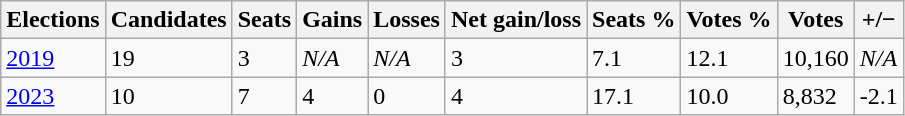<table class="wikitable">
<tr>
<th>Elections</th>
<th>Candidates</th>
<th>Seats</th>
<th>Gains</th>
<th>Losses</th>
<th>Net gain/loss</th>
<th>Seats %</th>
<th>Votes %</th>
<th>Votes</th>
<th>+/−</th>
</tr>
<tr>
<td><a href='#'>2019</a></td>
<td>19</td>
<td>3</td>
<td><em>N/A</em></td>
<td><em>N/A</em></td>
<td>3</td>
<td>7.1</td>
<td>12.1</td>
<td>10,160</td>
<td><em>N/A</em></td>
</tr>
<tr>
<td><a href='#'>2023</a></td>
<td>10</td>
<td>7</td>
<td>4</td>
<td>0</td>
<td>4</td>
<td>17.1</td>
<td>10.0</td>
<td>8,832</td>
<td>-2.1</td>
</tr>
</table>
